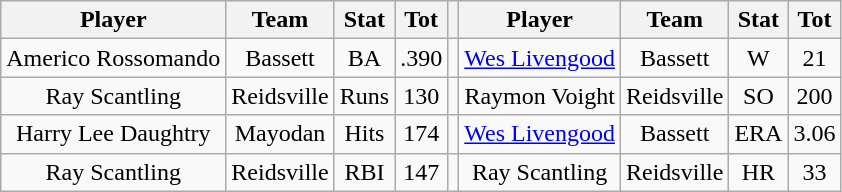<table class="wikitable" style="text-align:center">
<tr>
<th>Player</th>
<th>Team</th>
<th>Stat</th>
<th>Tot</th>
<th></th>
<th>Player</th>
<th>Team</th>
<th>Stat</th>
<th>Tot</th>
</tr>
<tr>
<td>Americo Rossomando</td>
<td>Bassett</td>
<td>BA</td>
<td>.390</td>
<td></td>
<td><a href='#'>Wes Livengood</a></td>
<td>Bassett</td>
<td>W</td>
<td>21</td>
</tr>
<tr>
<td>Ray Scantling</td>
<td>Reidsville</td>
<td>Runs</td>
<td>130</td>
<td></td>
<td>Raymon Voight</td>
<td>Reidsville</td>
<td>SO</td>
<td>200</td>
</tr>
<tr>
<td>Harry Lee Daughtry</td>
<td>Mayodan</td>
<td>Hits</td>
<td>174</td>
<td></td>
<td><a href='#'>Wes Livengood</a></td>
<td>Bassett</td>
<td>ERA</td>
<td>3.06</td>
</tr>
<tr>
<td>Ray Scantling</td>
<td>Reidsville</td>
<td>RBI</td>
<td>147</td>
<td></td>
<td>Ray Scantling</td>
<td>Reidsville</td>
<td>HR</td>
<td>33</td>
</tr>
</table>
